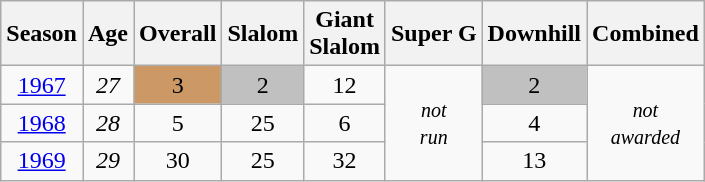<table class=wikitable style="text-align:center">
<tr>
<th>Season</th>
<th>Age</th>
<th>Overall</th>
<th>Slalom</th>
<th>Giant<br>Slalom</th>
<th>Super G</th>
<th>Downhill</th>
<th>Combined</th>
</tr>
<tr>
<td><a href='#'>1967</a></td>
<td><em>27</em></td>
<td style="background:#c96;">3</td>
<td style="background:silver;">2</td>
<td>12</td>
<td rowspan=3><small><em>not<br>run</em></small></td>
<td style="background:silver;">2</td>
<td rowspan=3><small><em>not<br>awarded</em> </small></td>
</tr>
<tr>
<td><a href='#'>1968</a></td>
<td><em>28</em></td>
<td>5</td>
<td>25</td>
<td>6</td>
<td>4</td>
</tr>
<tr>
<td><a href='#'>1969</a></td>
<td><em>29</em></td>
<td>30</td>
<td>25</td>
<td>32</td>
<td>13</td>
</tr>
</table>
